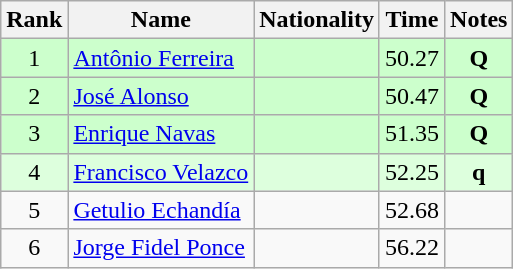<table class="wikitable sortable" style="text-align:center">
<tr>
<th>Rank</th>
<th>Name</th>
<th>Nationality</th>
<th>Time</th>
<th>Notes</th>
</tr>
<tr bgcolor=ccffcc>
<td align=center>1</td>
<td align=left><a href='#'>Antônio Ferreira</a></td>
<td align=left></td>
<td>50.27</td>
<td><strong>Q</strong></td>
</tr>
<tr bgcolor=ccffcc>
<td align=center>2</td>
<td align=left><a href='#'>José Alonso</a></td>
<td align=left></td>
<td>50.47</td>
<td><strong>Q</strong></td>
</tr>
<tr bgcolor=ccffcc>
<td align=center>3</td>
<td align=left><a href='#'>Enrique Navas</a></td>
<td align=left></td>
<td>51.35</td>
<td><strong>Q</strong></td>
</tr>
<tr bgcolor=ddffdd>
<td align=center>4</td>
<td align=left><a href='#'>Francisco Velazco</a></td>
<td align=left></td>
<td>52.25</td>
<td><strong>q</strong></td>
</tr>
<tr>
<td align=center>5</td>
<td align=left><a href='#'>Getulio Echandía</a></td>
<td align=left></td>
<td>52.68</td>
<td></td>
</tr>
<tr>
<td align=center>6</td>
<td align=left><a href='#'>Jorge Fidel Ponce</a></td>
<td align=left></td>
<td>56.22</td>
<td></td>
</tr>
</table>
